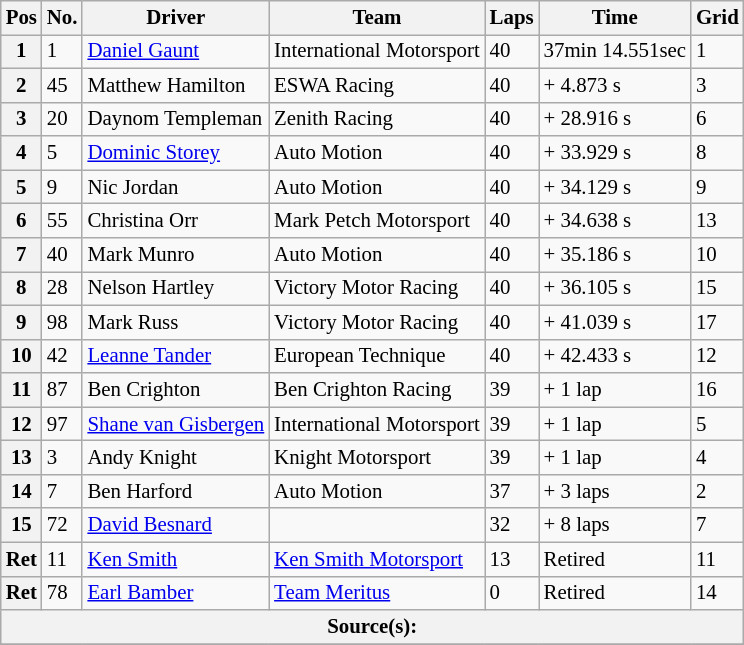<table class="wikitable" style="font-size: 87%;">
<tr>
<th>Pos</th>
<th>No.</th>
<th>Driver</th>
<th>Team</th>
<th>Laps</th>
<th>Time</th>
<th>Grid</th>
</tr>
<tr>
<th>1</th>
<td>1</td>
<td> <a href='#'>Daniel Gaunt</a></td>
<td>International Motorsport</td>
<td>40</td>
<td>37min 14.551sec</td>
<td>1</td>
</tr>
<tr>
<th>2</th>
<td>45</td>
<td> Matthew Hamilton</td>
<td>ESWA Racing</td>
<td>40</td>
<td>+ 4.873 s</td>
<td>3</td>
</tr>
<tr>
<th>3</th>
<td>20</td>
<td> Daynom Templeman</td>
<td>Zenith Racing</td>
<td>40</td>
<td>+ 28.916 s</td>
<td>6</td>
</tr>
<tr>
<th>4</th>
<td>5</td>
<td> <a href='#'>Dominic Storey</a></td>
<td>Auto Motion</td>
<td>40</td>
<td>+ 33.929 s</td>
<td>8</td>
</tr>
<tr>
<th>5</th>
<td>9</td>
<td> Nic Jordan</td>
<td>Auto Motion</td>
<td>40</td>
<td>+ 34.129 s</td>
<td>9</td>
</tr>
<tr>
<th>6</th>
<td>55</td>
<td> Christina Orr</td>
<td>Mark Petch Motorsport</td>
<td>40</td>
<td>+ 34.638 s</td>
<td>13</td>
</tr>
<tr>
<th>7</th>
<td>40</td>
<td> Mark Munro</td>
<td>Auto Motion</td>
<td>40</td>
<td>+ 35.186 s</td>
<td>10</td>
</tr>
<tr>
<th>8</th>
<td>28</td>
<td> Nelson Hartley</td>
<td>Victory Motor Racing</td>
<td>40</td>
<td>+ 36.105 s</td>
<td>15</td>
</tr>
<tr>
<th>9</th>
<td>98</td>
<td> Mark Russ</td>
<td>Victory Motor Racing</td>
<td>40</td>
<td>+ 41.039 s</td>
<td>17</td>
</tr>
<tr>
<th>10</th>
<td>42</td>
<td> <a href='#'>Leanne Tander</a></td>
<td>European Technique</td>
<td>40</td>
<td>+ 42.433 s</td>
<td>12</td>
</tr>
<tr>
<th>11</th>
<td>87</td>
<td> Ben Crighton</td>
<td>Ben Crighton Racing</td>
<td>39</td>
<td>+ 1 lap</td>
<td>16</td>
</tr>
<tr>
<th>12</th>
<td>97</td>
<td> <a href='#'>Shane van Gisbergen</a></td>
<td>International Motorsport</td>
<td>39</td>
<td>+ 1 lap</td>
<td>5</td>
</tr>
<tr>
<th>13</th>
<td>3</td>
<td> Andy Knight</td>
<td>Knight Motorsport</td>
<td>39</td>
<td>+ 1 lap</td>
<td>4</td>
</tr>
<tr>
<th>14</th>
<td>7</td>
<td> Ben Harford</td>
<td>Auto Motion</td>
<td>37</td>
<td>+ 3 laps</td>
<td>2</td>
</tr>
<tr>
<th>15</th>
<td>72</td>
<td> <a href='#'>David Besnard</a></td>
<td></td>
<td>32</td>
<td>+ 8 laps</td>
<td>7</td>
</tr>
<tr>
<th>Ret</th>
<td>11</td>
<td> <a href='#'>Ken Smith</a></td>
<td><a href='#'>Ken Smith Motorsport</a></td>
<td>13</td>
<td>Retired</td>
<td>11</td>
</tr>
<tr>
<th>Ret</th>
<td>78</td>
<td> <a href='#'>Earl Bamber</a></td>
<td><a href='#'>Team Meritus</a></td>
<td>0</td>
<td>Retired</td>
<td>14</td>
</tr>
<tr>
<th colspan=7>Source(s): </th>
</tr>
<tr>
</tr>
</table>
